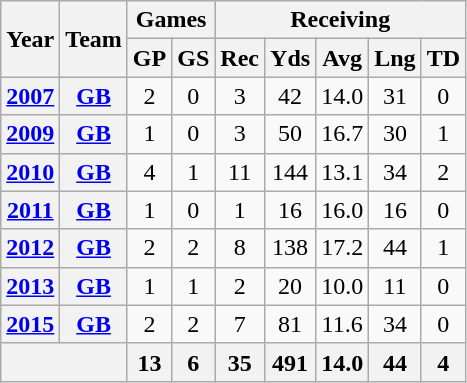<table class=wikitable style="text-align:center;">
<tr>
<th rowspan="2">Year</th>
<th rowspan="2">Team</th>
<th colspan="2">Games</th>
<th colspan="5">Receiving</th>
</tr>
<tr>
<th>GP</th>
<th>GS</th>
<th>Rec</th>
<th>Yds</th>
<th>Avg</th>
<th>Lng</th>
<th>TD</th>
</tr>
<tr>
<th><a href='#'>2007</a></th>
<th><a href='#'>GB</a></th>
<td>2</td>
<td>0</td>
<td>3</td>
<td>42</td>
<td>14.0</td>
<td>31</td>
<td>0</td>
</tr>
<tr>
<th><a href='#'>2009</a></th>
<th><a href='#'>GB</a></th>
<td>1</td>
<td>0</td>
<td>3</td>
<td>50</td>
<td>16.7</td>
<td>30</td>
<td>1</td>
</tr>
<tr>
<th><a href='#'>2010</a></th>
<th><a href='#'>GB</a></th>
<td>4</td>
<td>1</td>
<td>11</td>
<td>144</td>
<td>13.1</td>
<td>34</td>
<td>2</td>
</tr>
<tr>
<th><a href='#'>2011</a></th>
<th><a href='#'>GB</a></th>
<td>1</td>
<td>0</td>
<td>1</td>
<td>16</td>
<td>16.0</td>
<td>16</td>
<td>0</td>
</tr>
<tr>
<th><a href='#'>2012</a></th>
<th><a href='#'>GB</a></th>
<td>2</td>
<td>2</td>
<td>8</td>
<td>138</td>
<td>17.2</td>
<td>44</td>
<td>1</td>
</tr>
<tr>
<th><a href='#'>2013</a></th>
<th><a href='#'>GB</a></th>
<td>1</td>
<td>1</td>
<td>2</td>
<td>20</td>
<td>10.0</td>
<td>11</td>
<td>0</td>
</tr>
<tr>
<th><a href='#'>2015</a></th>
<th><a href='#'>GB</a></th>
<td>2</td>
<td>2</td>
<td>7</td>
<td>81</td>
<td>11.6</td>
<td>34</td>
<td>0</td>
</tr>
<tr>
<th colspan="2"></th>
<th>13</th>
<th>6</th>
<th>35</th>
<th>491</th>
<th>14.0</th>
<th>44</th>
<th>4</th>
</tr>
</table>
